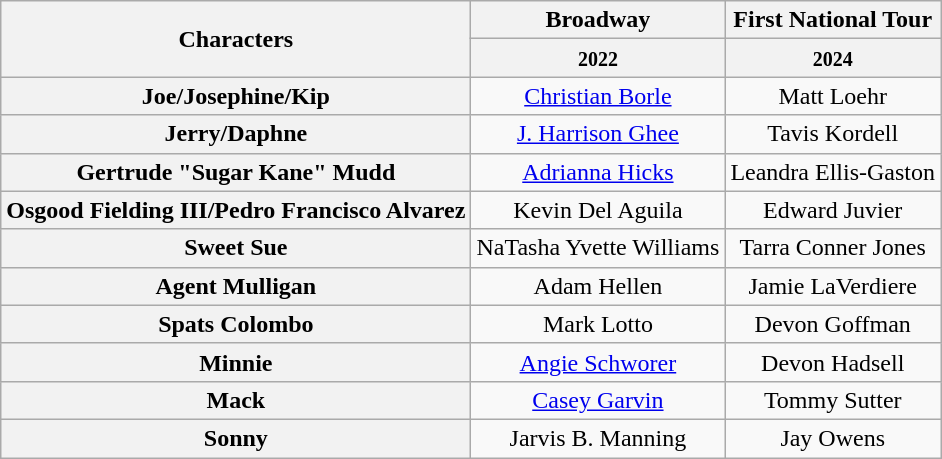<table class="wikitable">
<tr>
<th rowspan="2">Characters</th>
<th>Broadway</th>
<th>First National Tour</th>
</tr>
<tr>
<th><small>2022</small></th>
<th><small>2024</small></th>
</tr>
<tr>
<th>Joe/Josephine/Kip</th>
<td align=center><a href='#'>Christian Borle</a></td>
<td align=center>Matt Loehr</td>
</tr>
<tr>
<th>Jerry/Daphne</th>
<td align=center><a href='#'>J. Harrison Ghee</a></td>
<td align=center>Tavis Kordell</td>
</tr>
<tr>
<th>Gertrude "Sugar Kane" Mudd</th>
<td align=center><a href='#'>Adrianna Hicks</a></td>
<td align=center>Leandra Ellis-Gaston</td>
</tr>
<tr>
<th>Osgood Fielding III/Pedro Francisco Alvarez</th>
<td align=center>Kevin Del Aguila</td>
<td align=center>Edward Juvier</td>
</tr>
<tr>
<th>Sweet Sue</th>
<td align=center>NaTasha Yvette Williams</td>
<td align=center>Tarra Conner Jones</td>
</tr>
<tr>
<th>Agent Mulligan</th>
<td align=center>Adam Hellen</td>
<td align=center>Jamie LaVerdiere</td>
</tr>
<tr>
<th>Spats Colombo</th>
<td align=center>Mark Lotto</td>
<td align=center>Devon Goffman</td>
</tr>
<tr>
<th>Minnie</th>
<td align=center><a href='#'>Angie Schworer</a></td>
<td align=center>Devon Hadsell</td>
</tr>
<tr>
<th>Mack</th>
<td align=center><a href='#'>Casey Garvin</a></td>
<td align=center>Tommy Sutter</td>
</tr>
<tr>
<th>Sonny</th>
<td align=center>Jarvis B. Manning</td>
<td align=center>Jay Owens</td>
</tr>
</table>
